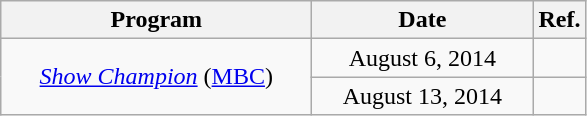<table class="wikitable" style="text-align:center">
<tr>
<th width="200">Program</th>
<th width="140">Date</th>
<th>Ref.</th>
</tr>
<tr>
<td rowspan="2"><em><a href='#'>Show Champion</a></em> (<a href='#'>MBC</a>)</td>
<td>August 6, 2014</td>
<td></td>
</tr>
<tr>
<td>August 13, 2014</td>
<td></td>
</tr>
</table>
